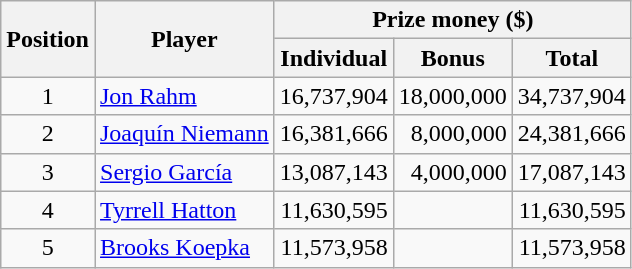<table class="wikitable">
<tr>
<th rowspan=2>Position</th>
<th rowspan=2>Player</th>
<th colspan=3>Prize money ($)</th>
</tr>
<tr>
<th>Individual</th>
<th>Bonus</th>
<th>Total</th>
</tr>
<tr>
<td align=center>1</td>
<td> <a href='#'>Jon Rahm</a></td>
<td align=right>16,737,904</td>
<td align=right>18,000,000</td>
<td align=right>34,737,904</td>
</tr>
<tr>
<td align=center>2</td>
<td> <a href='#'>Joaquín Niemann</a></td>
<td align=right>16,381,666</td>
<td align=right>8,000,000</td>
<td align=right>24,381,666</td>
</tr>
<tr>
<td align=center>3</td>
<td> <a href='#'>Sergio García</a></td>
<td align=right>13,087,143</td>
<td align=right>4,000,000</td>
<td align=right>17,087,143</td>
</tr>
<tr>
<td align=center>4</td>
<td> <a href='#'>Tyrrell Hatton</a></td>
<td align=right>11,630,595</td>
<td align=right></td>
<td align=right>11,630,595</td>
</tr>
<tr>
<td align=center>5</td>
<td> <a href='#'>Brooks Koepka</a></td>
<td align=right>11,573,958</td>
<td align=right></td>
<td align=right>11,573,958</td>
</tr>
</table>
